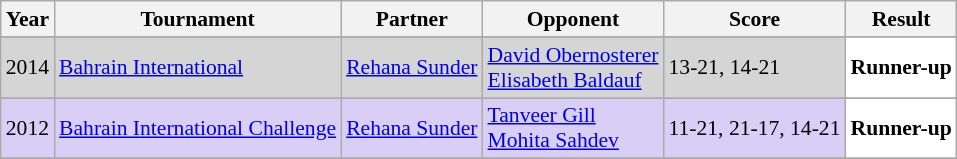<table class="sortable wikitable" style="font-size: 90%;">
<tr>
<th>Year</th>
<th>Tournament</th>
<th>Partner</th>
<th>Opponent</th>
<th>Score</th>
<th>Result</th>
</tr>
<tr>
</tr>
<tr style="background:#D5D5D5">
<td align="center">2014</td>
<td align="left"><a href='#'>Bahrain International</a></td>
<td align="left"> <a href='#'>Rehana Sunder</a></td>
<td align="left"> <a href='#'>David Obernosterer</a><br> <a href='#'>Elisabeth Baldauf</a></td>
<td align="left">13-21, 14-21</td>
<td style="text-align:left; background:white"> <strong>Runner-up</strong></td>
</tr>
<tr>
</tr>
<tr style="background:#D8CEF6">
<td align="center">2012</td>
<td align="left"><a href='#'>Bahrain International Challenge</a></td>
<td align="left"> <a href='#'>Rehana Sunder</a></td>
<td align="left"> <a href='#'>Tanveer Gill</a><br> <a href='#'>Mohita Sahdev</a></td>
<td align="left">11-21, 21-17, 14-21</td>
<td style="text-align:left; background:white"> <strong>Runner-up</strong></td>
</tr>
<tr>
</tr>
</table>
